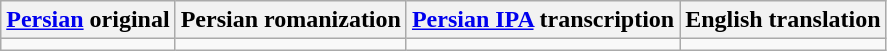<table class="wikitable">
<tr>
<th><a href='#'>Persian</a> original</th>
<th>Persian romanization</th>
<th><a href='#'>Persian IPA</a> transcription</th>
<th>English translation</th>
</tr>
<tr>
<td></td>
<td></td>
<td></td>
<td></td>
</tr>
</table>
